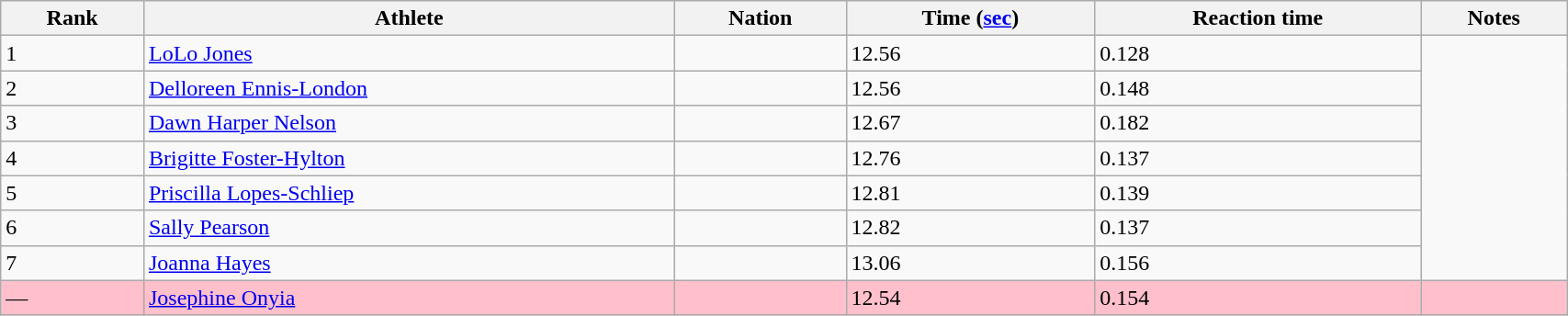<table class="wikitable" width=90%>
<tr>
<th>Rank</th>
<th>Athlete</th>
<th>Nation</th>
<th>Time (<a href='#'>sec</a>)</th>
<th>Reaction time</th>
<th>Notes</th>
</tr>
<tr>
<td>1</td>
<td><a href='#'>LoLo Jones</a></td>
<td></td>
<td>12.56</td>
<td>0.128</td>
</tr>
<tr>
<td>2</td>
<td><a href='#'>Delloreen Ennis-London</a></td>
<td></td>
<td>12.56</td>
<td>0.148</td>
</tr>
<tr>
<td>3</td>
<td><a href='#'>Dawn Harper Nelson</a></td>
<td></td>
<td>12.67</td>
<td>0.182</td>
</tr>
<tr>
<td>4</td>
<td><a href='#'>Brigitte Foster-Hylton</a></td>
<td></td>
<td>12.76</td>
<td>0.137</td>
</tr>
<tr>
<td>5</td>
<td><a href='#'>Priscilla Lopes-Schliep</a></td>
<td></td>
<td>12.81</td>
<td>0.139</td>
</tr>
<tr>
<td>6</td>
<td><a href='#'>Sally Pearson</a></td>
<td></td>
<td>12.82</td>
<td>0.137</td>
</tr>
<tr>
<td>7</td>
<td><a href='#'>Joanna Hayes</a></td>
<td></td>
<td>13.06</td>
<td>0.156</td>
</tr>
<tr bgcolor=pink>
<td>—</td>
<td><a href='#'>Josephine Onyia</a></td>
<td></td>
<td>12.54</td>
<td>0.154</td>
<td></td>
</tr>
</table>
